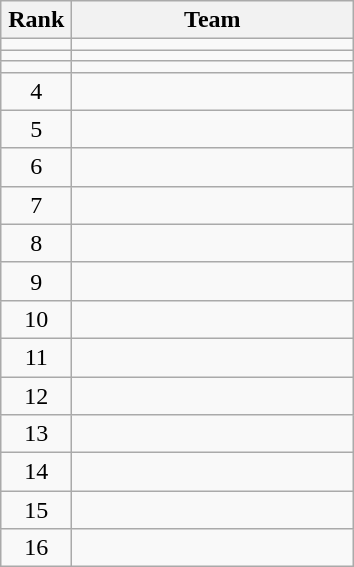<table class="wikitable" style="text-align:center;">
<tr>
<th width=40>Rank</th>
<th width=180>Team</th>
</tr>
<tr>
<td></td>
<td align=left></td>
</tr>
<tr>
<td></td>
<td align=left></td>
</tr>
<tr>
<td></td>
<td align=left></td>
</tr>
<tr>
<td>4</td>
<td align=left></td>
</tr>
<tr>
<td>5</td>
<td align=left></td>
</tr>
<tr>
<td>6</td>
<td align=left></td>
</tr>
<tr>
<td>7</td>
<td align=left></td>
</tr>
<tr>
<td>8</td>
<td align=left></td>
</tr>
<tr>
<td>9</td>
<td align=left></td>
</tr>
<tr>
<td>10</td>
<td align=left></td>
</tr>
<tr>
<td>11</td>
<td align=left></td>
</tr>
<tr>
<td>12</td>
<td align=left></td>
</tr>
<tr>
<td>13</td>
<td align=left></td>
</tr>
<tr>
<td>14</td>
<td align=left></td>
</tr>
<tr>
<td>15</td>
<td align=left></td>
</tr>
<tr>
<td>16</td>
<td align=left></td>
</tr>
</table>
